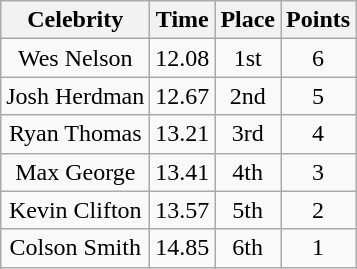<table class="wikitable plainrowheaders" style="text-align:center;">
<tr>
<th>Celebrity</th>
<th>Time</th>
<th>Place</th>
<th>Points</th>
</tr>
<tr>
<td>Wes Nelson</td>
<td>12.08</td>
<td>1st</td>
<td>6</td>
</tr>
<tr>
<td>Josh Herdman</td>
<td>12.67</td>
<td>2nd</td>
<td>5</td>
</tr>
<tr>
<td>Ryan Thomas</td>
<td>13.21</td>
<td>3rd</td>
<td>4</td>
</tr>
<tr>
<td>Max George</td>
<td>13.41</td>
<td>4th</td>
<td>3</td>
</tr>
<tr>
<td>Kevin Clifton</td>
<td>13.57</td>
<td>5th</td>
<td>2</td>
</tr>
<tr>
<td>Colson Smith</td>
<td>14.85</td>
<td>6th</td>
<td>1</td>
</tr>
</table>
